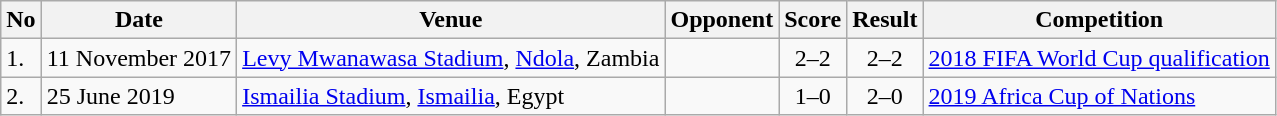<table class="wikitable">
<tr>
<th>No</th>
<th>Date</th>
<th>Venue</th>
<th>Opponent</th>
<th>Score</th>
<th>Result</th>
<th>Competition</th>
</tr>
<tr>
<td>1.</td>
<td>11 November 2017</td>
<td><a href='#'>Levy Mwanawasa Stadium</a>, <a href='#'>Ndola</a>, Zambia</td>
<td></td>
<td align=center>2–2</td>
<td align=center>2–2</td>
<td><a href='#'>2018 FIFA World Cup qualification</a></td>
</tr>
<tr>
<td>2.</td>
<td>25 June 2019</td>
<td><a href='#'>Ismailia Stadium</a>, <a href='#'>Ismailia</a>, Egypt</td>
<td></td>
<td align=center>1–0</td>
<td align=center>2–0</td>
<td><a href='#'>2019 Africa Cup of Nations</a></td>
</tr>
</table>
